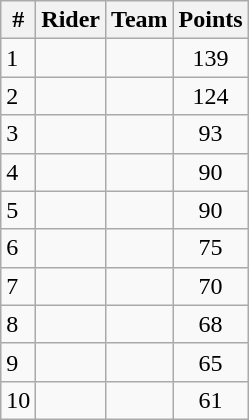<table class="wikitable sortable">
<tr>
<th>#</th>
<th>Rider</th>
<th>Team</th>
<th>Points</th>
</tr>
<tr>
<td>1</td>
<td></td>
<td></td>
<td style="text-align:center">139</td>
</tr>
<tr>
<td>2</td>
<td></td>
<td></td>
<td style="text-align:center">124</td>
</tr>
<tr>
<td>3</td>
<td></td>
<td></td>
<td style="text-align:center">93</td>
</tr>
<tr>
<td>4</td>
<td></td>
<td></td>
<td style="text-align:center">90</td>
</tr>
<tr>
<td>5</td>
<td></td>
<td></td>
<td style="text-align:center">90</td>
</tr>
<tr>
<td>6</td>
<td></td>
<td></td>
<td style="text-align:center">75</td>
</tr>
<tr>
<td>7</td>
<td></td>
<td></td>
<td style="text-align:center">70</td>
</tr>
<tr>
<td>8</td>
<td></td>
<td></td>
<td style="text-align:center">68</td>
</tr>
<tr>
<td>9</td>
<td></td>
<td></td>
<td style="text-align:center">65</td>
</tr>
<tr>
<td>10</td>
<td></td>
<td></td>
<td style="text-align:center">61</td>
</tr>
</table>
